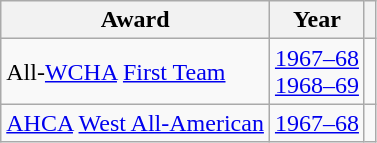<table class="wikitable">
<tr>
<th>Award</th>
<th>Year</th>
<th></th>
</tr>
<tr>
<td>All-<a href='#'>WCHA</a> <a href='#'>First Team</a></td>
<td><a href='#'>1967–68</a><br><a href='#'>1968–69</a></td>
<td></td>
</tr>
<tr>
<td><a href='#'>AHCA</a> <a href='#'>West All-American</a></td>
<td><a href='#'>1967–68</a></td>
<td></td>
</tr>
</table>
